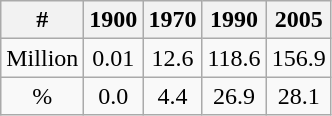<table class="wikitable sortable" style="text-align:center">
<tr>
<th>#</th>
<th>1900</th>
<th>1970</th>
<th>1990</th>
<th>2005</th>
</tr>
<tr>
<td>Million</td>
<td>0.01</td>
<td>12.6</td>
<td>118.6</td>
<td>156.9</td>
</tr>
<tr>
<td>%</td>
<td>0.0</td>
<td>4.4</td>
<td>26.9</td>
<td>28.1</td>
</tr>
</table>
